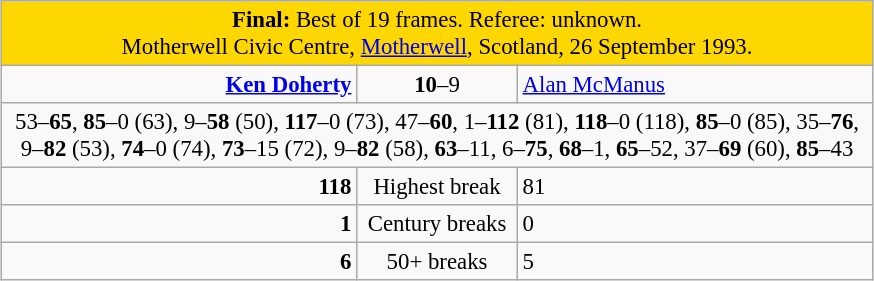<table class="wikitable" style="font-size: 95%; margin: 1em auto 1em auto;">
<tr>
<td colspan="3"  style="text-align:center; background:gold;"><strong>Final:</strong> Best of 19 frames. Referee: unknown.<br>Motherwell Civic Centre, <a href='#'>Motherwell</a>, Scotland, 26 September 1993.</td>
</tr>
<tr>
<td style="width:230px; text-align:right;"><strong><a href='#'>Ken Doherty</a></strong> <br></td>
<td style="width:100px; text-align:center;"><strong>10</strong>–9</td>
<td style="width:230px;"><a href='#'>Alan McManus</a> <br></td>
</tr>
<tr>
<td colspan="3"  style="text-align:center; font-size:100%;">53–<strong>65</strong>, <strong>85</strong>–0 (63), 9–<strong>58</strong> (50), <strong>117</strong>–0 (73), 47–<strong>60</strong>, 1–<strong>112</strong> (81), <strong>118</strong>–0 (118), <strong>85</strong>–0 (85), 35–<strong>76</strong>, 9–<strong>82</strong> (53), <strong>74</strong>–0 (74), <strong>73</strong>–15 (72), 9–<strong>82</strong> (58), <strong>63</strong>–11, 6–<strong>75</strong>, <strong>68</strong>–1, <strong>65</strong>–52, 37–<strong>69</strong> (60), <strong>85</strong>–43</td>
</tr>
<tr>
<td style="text-align:right;"><strong>118</strong></td>
<td style="text-align:center;">Highest break</td>
<td>81</td>
</tr>
<tr>
<td style="text-align:right;"><strong>1</strong></td>
<td style="text-align:center;">Century breaks</td>
<td>0</td>
</tr>
<tr>
<td style="text-align:right;"><strong>6</strong></td>
<td style="text-align:center;">50+ breaks</td>
<td>5</td>
</tr>
</table>
